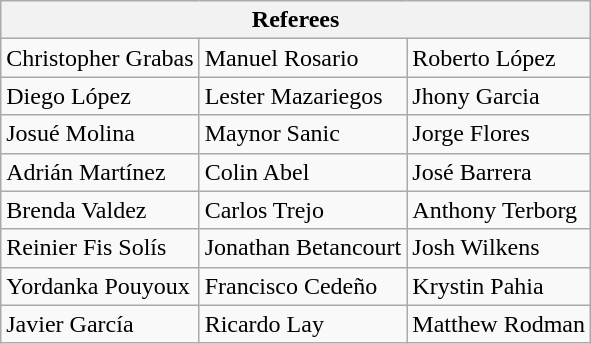<table class="wikitable">
<tr>
<th colspan="3">Referees</th>
</tr>
<tr>
<td> Christopher Grabas</td>
<td> Manuel Rosario</td>
<td> Roberto López</td>
</tr>
<tr>
<td> Diego López</td>
<td> Lester Mazariegos</td>
<td> Jhony Garcia</td>
</tr>
<tr>
<td> Josué Molina</td>
<td> Maynor Sanic</td>
<td> Jorge Flores</td>
</tr>
<tr>
<td> Adrián Martínez</td>
<td> Colin Abel</td>
<td> José Barrera</td>
</tr>
<tr>
<td> Brenda Valdez</td>
<td> Carlos Trejo</td>
<td> Anthony Terborg</td>
</tr>
<tr>
<td> Reinier Fis Solís</td>
<td> Jonathan Betancourt</td>
<td> Josh Wilkens</td>
</tr>
<tr>
<td> Yordanka Pouyoux</td>
<td> Francisco Cedeño</td>
<td> Krystin Pahia</td>
</tr>
<tr>
<td> Javier García</td>
<td> Ricardo Lay</td>
<td> Matthew Rodman</td>
</tr>
</table>
